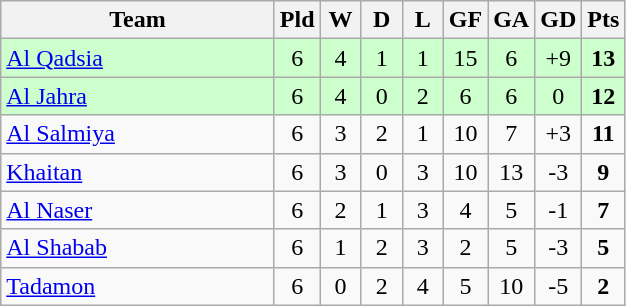<table class="wikitable" style="text-align: center;">
<tr>
<th style="width:175px;">Team</th>
<th width="20">Pld</th>
<th width="20">W</th>
<th width="20">D</th>
<th width="20">L</th>
<th width="20">GF</th>
<th width="20">GA</th>
<th width="20">GD</th>
<th width="20">Pts</th>
</tr>
<tr style="background:#cfc;">
<td align=left> <a href='#'>Al Qadsia</a></td>
<td>6</td>
<td>4</td>
<td>1</td>
<td>1</td>
<td>15</td>
<td>6</td>
<td>+9</td>
<td><strong>13</strong></td>
</tr>
<tr style="background:#cfc;">
<td align=left> <a href='#'>Al Jahra</a></td>
<td>6</td>
<td>4</td>
<td>0</td>
<td>2</td>
<td>6</td>
<td>6</td>
<td>0</td>
<td><strong>12</strong></td>
</tr>
<tr>
<td align=left> <a href='#'>Al Salmiya</a></td>
<td>6</td>
<td>3</td>
<td>2</td>
<td>1</td>
<td>10</td>
<td>7</td>
<td>+3</td>
<td><strong>11</strong></td>
</tr>
<tr>
<td align=left> <a href='#'>Khaitan</a></td>
<td>6</td>
<td>3</td>
<td>0</td>
<td>3</td>
<td>10</td>
<td>13</td>
<td>-3</td>
<td><strong>9</strong></td>
</tr>
<tr>
<td align=left> <a href='#'>Al Naser</a></td>
<td>6</td>
<td>2</td>
<td>1</td>
<td>3</td>
<td>4</td>
<td>5</td>
<td>-1</td>
<td><strong>7</strong></td>
</tr>
<tr>
<td align=left> <a href='#'>Al Shabab</a></td>
<td>6</td>
<td>1</td>
<td>2</td>
<td>3</td>
<td>2</td>
<td>5</td>
<td>-3</td>
<td><strong>5</strong></td>
</tr>
<tr>
<td align=left> <a href='#'>Tadamon</a></td>
<td>6</td>
<td>0</td>
<td>2</td>
<td>4</td>
<td>5</td>
<td>10</td>
<td>-5</td>
<td><strong>2</strong></td>
</tr>
</table>
